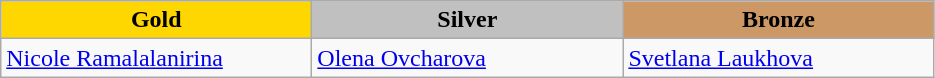<table class="wikitable" style="text-align:left">
<tr align="center">
<td width=200 bgcolor=gold><strong>Gold</strong></td>
<td width=200 bgcolor=silver><strong>Silver</strong></td>
<td width=200 bgcolor=CC9966><strong>Bronze</strong></td>
</tr>
<tr>
<td><a href='#'>Nicole Ramalalanirina</a><br><em></em></td>
<td><a href='#'>Olena Ovcharova</a><br><em></em></td>
<td><a href='#'>Svetlana Laukhova</a><br><em></em></td>
</tr>
</table>
